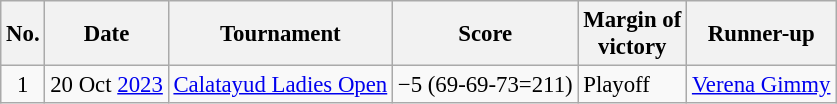<table class=wikitable style="font-size:95%">
<tr>
<th>No.</th>
<th>Date</th>
<th>Tournament</th>
<th>Score</th>
<th>Margin of<br>victory</th>
<th>Runner-up</th>
</tr>
<tr>
<td align=center>1</td>
<td align=center>20 Oct <a href='#'>2023</a></td>
<td><a href='#'>Calatayud Ladies Open</a></td>
<td>−5 (69-69-73=211)</td>
<td>Playoff</td>
<td> <a href='#'>Verena Gimmy</a></td>
</tr>
</table>
